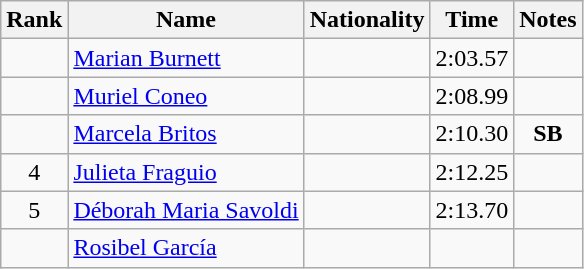<table class="wikitable sortable" style="text-align:center">
<tr>
<th>Rank</th>
<th>Name</th>
<th>Nationality</th>
<th>Time</th>
<th>Notes</th>
</tr>
<tr>
<td></td>
<td align=left><a href='#'>Marian Burnett</a></td>
<td align=left></td>
<td>2:03.57</td>
<td></td>
</tr>
<tr>
<td></td>
<td align=left><a href='#'>Muriel Coneo</a></td>
<td align=left></td>
<td>2:08.99</td>
<td></td>
</tr>
<tr>
<td></td>
<td align=left><a href='#'>Marcela Britos</a></td>
<td align=left></td>
<td>2:10.30</td>
<td><strong>SB</strong></td>
</tr>
<tr>
<td>4</td>
<td align=left><a href='#'>Julieta Fraguio</a></td>
<td align=left></td>
<td>2:12.25</td>
<td></td>
</tr>
<tr>
<td>5</td>
<td align=left><a href='#'>Déborah Maria Savoldi</a></td>
<td align=left></td>
<td>2:13.70</td>
<td></td>
</tr>
<tr>
<td></td>
<td align=left><a href='#'>Rosibel García</a></td>
<td align=left></td>
<td></td>
<td></td>
</tr>
</table>
